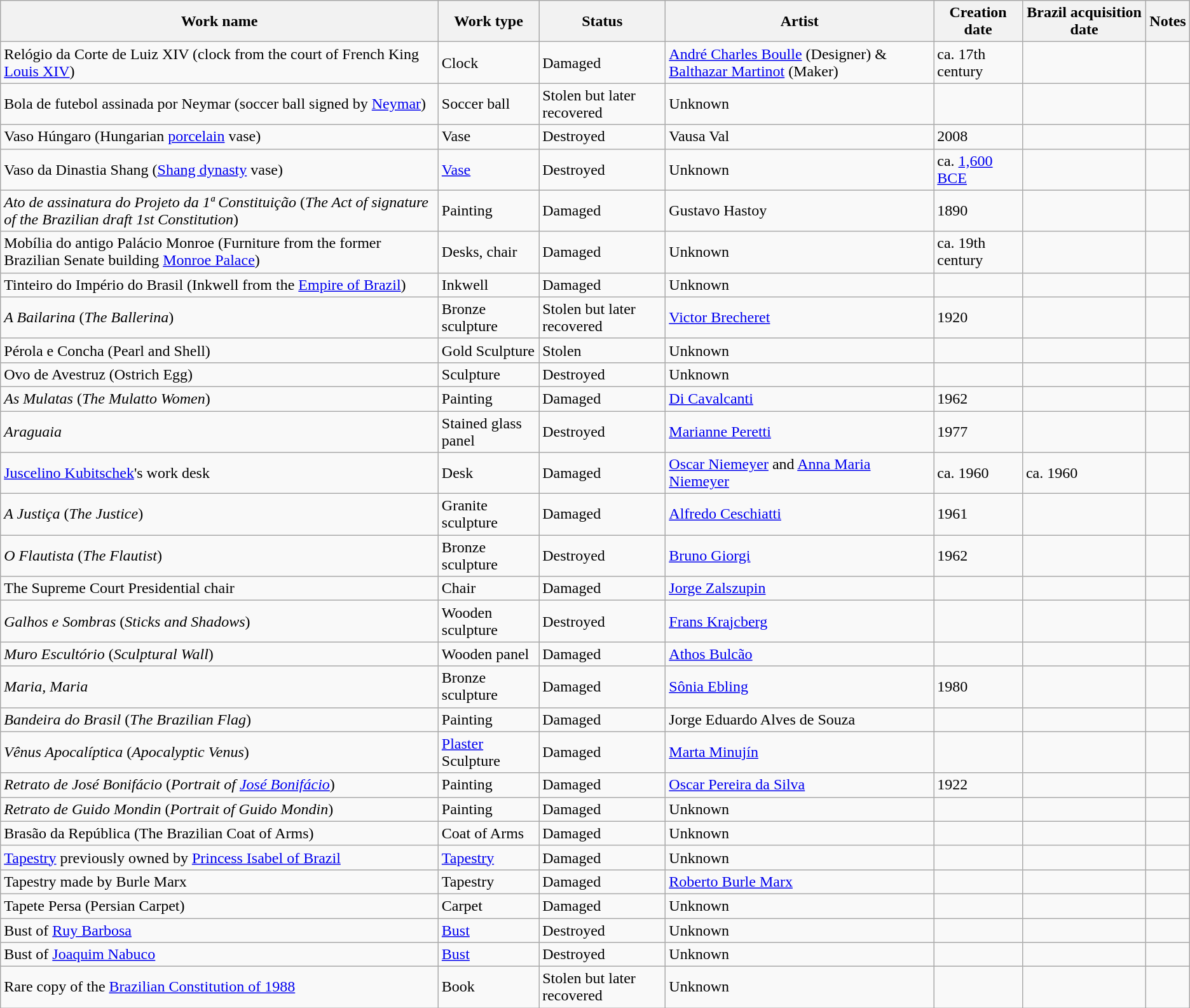<table class="wikitable sortable">
<tr>
<th>Work name</th>
<th>Work type</th>
<th>Status</th>
<th>Artist</th>
<th>Creation date</th>
<th>Brazil acquisition date</th>
<th>Notes</th>
</tr>
<tr>
<td>Relógio da Corte de Luiz XIV (clock from the court of French King <a href='#'>Louis XIV</a>)</td>
<td>Clock</td>
<td>Damaged</td>
<td><a href='#'>André Charles Boulle</a> (Designer) & <a href='#'>Balthazar Martinot</a> (Maker)</td>
<td>ca. 17th century</td>
<td></td>
<td></td>
</tr>
<tr>
<td>Bola de futebol assinada por Neymar (soccer ball signed by <a href='#'>Neymar</a>)</td>
<td>Soccer ball</td>
<td>Stolen but later recovered</td>
<td>Unknown</td>
<td></td>
<td></td>
<td></td>
</tr>
<tr>
<td>Vaso Húngaro (Hungarian <a href='#'>porcelain</a> vase)</td>
<td>Vase</td>
<td>Destroyed</td>
<td>Vausa Val</td>
<td>2008</td>
<td></td>
<td></td>
</tr>
<tr>
<td>Vaso da Dinastia Shang (<a href='#'>Shang dynasty</a> vase)</td>
<td><a href='#'>Vase</a></td>
<td>Destroyed</td>
<td>Unknown</td>
<td>ca. <a href='#'>1,600 BCE</a></td>
<td></td>
<td></td>
</tr>
<tr>
<td><em>Ato de assinatura do Projeto da 1ª Constituição</em> (<em>The Act of signature of the Brazilian draft 1st Constitution</em>)</td>
<td>Painting</td>
<td>Damaged</td>
<td>Gustavo Hastoy</td>
<td>1890</td>
<td></td>
<td></td>
</tr>
<tr>
<td>Mobília do antigo Palácio Monroe (Furniture from the former Brazilian Senate building <a href='#'>Monroe Palace</a>)</td>
<td>Desks, chair</td>
<td>Damaged</td>
<td>Unknown</td>
<td>ca. 19th century</td>
<td></td>
<td></td>
</tr>
<tr>
<td>Tinteiro do Império do Brasil (Inkwell from the <a href='#'>Empire of Brazil</a>)</td>
<td>Inkwell</td>
<td>Damaged</td>
<td>Unknown</td>
<td></td>
<td></td>
<td></td>
</tr>
<tr>
<td><em>A Bailarina</em> (<em>The Ballerina</em>)</td>
<td>Bronze sculpture</td>
<td>Stolen but later recovered</td>
<td><a href='#'>Victor Brecheret</a></td>
<td>1920</td>
<td></td>
<td></td>
</tr>
<tr>
<td>Pérola e Concha (Pearl and Shell)</td>
<td>Gold Sculpture</td>
<td>Stolen</td>
<td>Unknown</td>
<td></td>
<td></td>
<td></td>
</tr>
<tr>
<td>Ovo de Avestruz (Ostrich Egg)</td>
<td>Sculpture</td>
<td>Destroyed</td>
<td>Unknown</td>
<td></td>
<td></td>
<td></td>
</tr>
<tr>
<td><em>As Mulatas</em> (<em>The Mulatto Women</em>)</td>
<td>Painting</td>
<td>Damaged</td>
<td><a href='#'>Di Cavalcanti</a></td>
<td>1962</td>
<td></td>
<td></td>
</tr>
<tr>
<td><em>Araguaia</em></td>
<td>Stained glass panel</td>
<td>Destroyed</td>
<td><a href='#'>Marianne Peretti</a></td>
<td>1977</td>
<td></td>
<td></td>
</tr>
<tr>
<td><a href='#'>Juscelino Kubitschek</a>'s work desk</td>
<td>Desk</td>
<td>Damaged</td>
<td><a href='#'>Oscar Niemeyer</a> and <a href='#'>Anna Maria Niemeyer</a></td>
<td>ca. 1960</td>
<td>ca. 1960</td>
<td></td>
</tr>
<tr>
<td><em>A Justiça</em> (<em>The Justice</em>)</td>
<td>Granite sculpture</td>
<td>Damaged</td>
<td><a href='#'>Alfredo Ceschiatti</a></td>
<td>1961</td>
<td></td>
<td></td>
</tr>
<tr>
<td><em>O Flautista</em> (<em>The Flautist</em>)</td>
<td>Bronze sculpture</td>
<td>Destroyed</td>
<td><a href='#'>Bruno Giorgi</a></td>
<td>1962</td>
<td></td>
<td></td>
</tr>
<tr>
<td>The Supreme Court Presidential chair</td>
<td>Chair</td>
<td>Damaged</td>
<td><a href='#'>Jorge Zalszupin</a></td>
<td></td>
<td></td>
<td></td>
</tr>
<tr>
<td><em>Galhos e Sombras</em> (<em>Sticks and Shadows</em>)</td>
<td>Wooden sculpture</td>
<td>Destroyed</td>
<td><a href='#'>Frans Krajcberg</a></td>
<td></td>
<td></td>
<td></td>
</tr>
<tr>
<td><em>Muro Escultório</em> (<em>Sculptural Wall</em>)</td>
<td>Wooden panel</td>
<td>Damaged</td>
<td><a href='#'>Athos Bulcão</a></td>
<td></td>
<td></td>
<td></td>
</tr>
<tr>
<td><em>Maria, Maria</em></td>
<td>Bronze sculpture</td>
<td>Damaged</td>
<td><a href='#'>Sônia Ebling</a></td>
<td>1980</td>
<td></td>
<td></td>
</tr>
<tr>
<td><em>Bandeira do Brasil</em> (<em>The Brazilian Flag</em>)</td>
<td>Painting</td>
<td>Damaged</td>
<td>Jorge Eduardo Alves de Souza</td>
<td></td>
<td></td>
<td></td>
</tr>
<tr>
<td><em>Vênus Apocalíptica</em> (<em>Apocalyptic Venus</em>)</td>
<td><a href='#'>Plaster</a> Sculpture</td>
<td>Damaged</td>
<td><a href='#'>Marta Minujín</a></td>
<td></td>
<td></td>
<td></td>
</tr>
<tr>
<td><em>Retrato de José Bonifácio</em> (<em>Portrait of <a href='#'>José Bonifácio</a></em>)</td>
<td>Painting</td>
<td>Damaged</td>
<td><a href='#'>Oscar Pereira da Silva</a></td>
<td>1922</td>
<td></td>
<td></td>
</tr>
<tr>
<td><em>Retrato de Guido Mondin</em> (<em>Portrait of Guido Mondin</em>)</td>
<td>Painting</td>
<td>Damaged</td>
<td>Unknown</td>
<td></td>
<td></td>
<td></td>
</tr>
<tr>
<td>Brasão da República (The Brazilian Coat of Arms)</td>
<td>Coat of Arms</td>
<td>Damaged</td>
<td>Unknown</td>
<td></td>
<td></td>
<td></td>
</tr>
<tr>
<td><a href='#'>Tapestry</a> previously owned by <a href='#'>Princess Isabel of Brazil</a></td>
<td><a href='#'>Tapestry</a></td>
<td>Damaged</td>
<td>Unknown</td>
<td></td>
<td></td>
<td></td>
</tr>
<tr>
<td>Tapestry made by Burle Marx</td>
<td>Tapestry</td>
<td>Damaged</td>
<td><a href='#'>Roberto Burle Marx</a></td>
<td></td>
<td></td>
<td></td>
</tr>
<tr>
<td>Tapete Persa (Persian Carpet)</td>
<td>Carpet</td>
<td>Damaged</td>
<td>Unknown</td>
<td></td>
<td></td>
<td></td>
</tr>
<tr>
<td>Bust of <a href='#'>Ruy Barbosa</a></td>
<td><a href='#'>Bust</a></td>
<td>Destroyed</td>
<td>Unknown</td>
<td></td>
<td></td>
<td></td>
</tr>
<tr>
<td>Bust of <a href='#'>Joaquim Nabuco</a></td>
<td><a href='#'>Bust</a></td>
<td>Destroyed</td>
<td>Unknown</td>
<td></td>
<td></td>
<td></td>
</tr>
<tr>
<td>Rare copy of the <a href='#'>Brazilian Constitution of 1988</a></td>
<td>Book</td>
<td>Stolen but later recovered</td>
<td>Unknown</td>
<td></td>
<td></td>
<td></td>
</tr>
</table>
